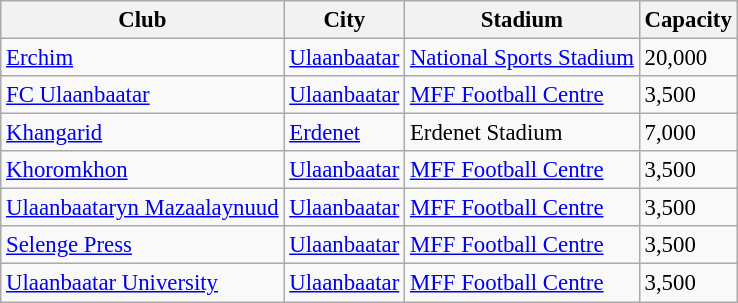<table class="wikitable sortable" style="font-size:95%">
<tr>
<th>Club</th>
<th>City</th>
<th>Stadium</th>
<th>Capacity</th>
</tr>
<tr>
<td><a href='#'>Erchim</a></td>
<td><a href='#'>Ulaanbaatar</a></td>
<td><a href='#'>National Sports Stadium</a></td>
<td>20,000</td>
</tr>
<tr>
<td><a href='#'>FC Ulaanbaatar</a></td>
<td><a href='#'>Ulaanbaatar</a></td>
<td><a href='#'>MFF Football Centre</a></td>
<td>3,500</td>
</tr>
<tr>
<td><a href='#'>Khangarid</a></td>
<td><a href='#'>Erdenet</a></td>
<td>Erdenet Stadium</td>
<td>7,000</td>
</tr>
<tr>
<td><a href='#'>Khoromkhon</a></td>
<td><a href='#'>Ulaanbaatar</a></td>
<td><a href='#'>MFF Football Centre</a></td>
<td>3,500</td>
</tr>
<tr>
<td><a href='#'>Ulaanbaataryn Mazaalaynuud</a></td>
<td><a href='#'>Ulaanbaatar</a></td>
<td><a href='#'>MFF Football Centre</a></td>
<td>3,500</td>
</tr>
<tr>
<td><a href='#'>Selenge Press</a></td>
<td><a href='#'>Ulaanbaatar</a></td>
<td><a href='#'>MFF Football Centre</a></td>
<td>3,500</td>
</tr>
<tr>
<td><a href='#'>Ulaanbaatar University</a></td>
<td><a href='#'>Ulaanbaatar</a></td>
<td><a href='#'>MFF Football Centre</a></td>
<td>3,500</td>
</tr>
</table>
